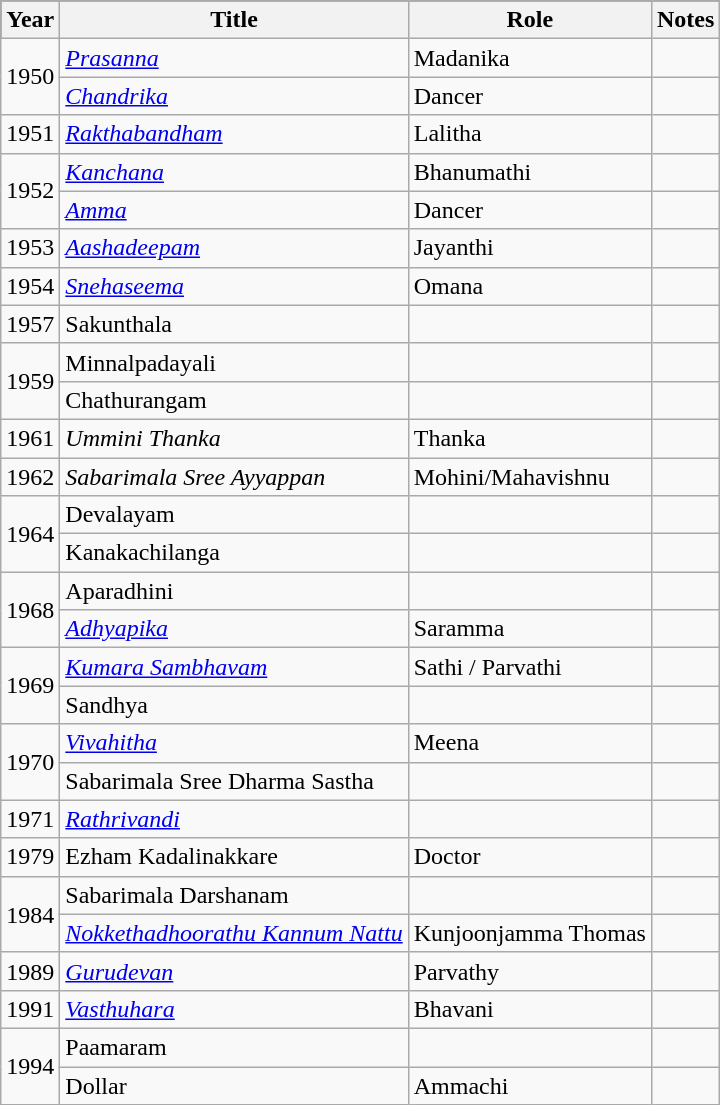<table class="wikitable sortable">
<tr style="background:#000;">
<th>Year</th>
<th>Title</th>
<th>Role</th>
<th class=unsortable>Notes</th>
</tr>
<tr>
<td rowspan="2">1950</td>
<td><em><a href='#'>Prasanna</a></em></td>
<td>Madanika</td>
<td></td>
</tr>
<tr>
<td><em><a href='#'>Chandrika</a></em></td>
<td>Dancer</td>
<td></td>
</tr>
<tr>
<td>1951</td>
<td><em><a href='#'>Rakthabandham</a></em></td>
<td>Lalitha</td>
<td></td>
</tr>
<tr>
<td rowspan="2">1952</td>
<td><em><a href='#'>Kanchana</a></em></td>
<td>Bhanumathi</td>
<td></td>
</tr>
<tr>
<td><em><a href='#'>Amma</a></em></td>
<td>Dancer</td>
<td></td>
</tr>
<tr>
<td>1953</td>
<td><em><a href='#'>Aashadeepam</a></em></td>
<td>Jayanthi</td>
<td></td>
</tr>
<tr>
<td>1954</td>
<td><em><a href='#'>Snehaseema</a></em></td>
<td>Omana</td>
<td></td>
</tr>
<tr>
<td>1957</td>
<td>Sakunthala</td>
<td></td>
<td></td>
</tr>
<tr>
<td rowspan="2">1959</td>
<td>Minnalpadayali</td>
<td></td>
<td></td>
</tr>
<tr>
<td>Chathurangam</td>
<td></td>
<td></td>
</tr>
<tr>
<td>1961</td>
<td><em>Ummini Thanka</em></td>
<td>Thanka</td>
<td></td>
</tr>
<tr>
<td>1962</td>
<td><em>Sabarimala Sree Ayyappan</em></td>
<td>Mohini/Mahavishnu</td>
<td></td>
</tr>
<tr>
<td rowspan="2">1964</td>
<td>Devalayam</td>
<td></td>
<td></td>
</tr>
<tr>
<td>Kanakachilanga</td>
<td></td>
<td></td>
</tr>
<tr>
<td rowspan="2">1968</td>
<td>Aparadhini</td>
<td></td>
<td></td>
</tr>
<tr>
<td><em><a href='#'>Adhyapika</a></em></td>
<td>Saramma</td>
<td></td>
</tr>
<tr>
<td rowspan="2">1969</td>
<td><em><a href='#'>Kumara Sambhavam</a></em></td>
<td>Sathi / Parvathi</td>
<td></td>
</tr>
<tr>
<td>Sandhya</td>
<td></td>
<td></td>
</tr>
<tr>
<td rowspan="2">1970</td>
<td><em><a href='#'>Vivahitha</a></em></td>
<td>Meena</td>
<td></td>
</tr>
<tr>
<td>Sabarimala Sree Dharma Sastha</td>
<td></td>
<td></td>
</tr>
<tr>
<td>1971</td>
<td><em><a href='#'>Rathrivandi</a></em></td>
<td></td>
<td></td>
</tr>
<tr>
<td>1979</td>
<td>Ezham Kadalinakkare</td>
<td>Doctor</td>
<td></td>
</tr>
<tr>
<td rowspan="2">1984</td>
<td>Sabarimala Darshanam</td>
<td></td>
<td></td>
</tr>
<tr>
<td><em><a href='#'>Nokkethadhoorathu Kannum Nattu</a></em></td>
<td>Kunjoonjamma Thomas</td>
<td></td>
</tr>
<tr>
<td>1989</td>
<td><em><a href='#'>Gurudevan</a></em></td>
<td>Parvathy</td>
<td></td>
</tr>
<tr>
<td>1991</td>
<td><em><a href='#'>Vasthuhara</a></em></td>
<td>Bhavani</td>
<td></td>
</tr>
<tr>
<td rowspan="2">1994</td>
<td>Paamaram</td>
<td></td>
<td></td>
</tr>
<tr>
<td>Dollar</td>
<td>Ammachi</td>
<td></td>
</tr>
</table>
